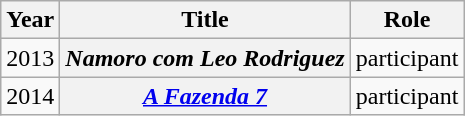<table class= "wikitable">
<tr>
<th scope="col">Year</th>
<th scope="col">Title</th>
<th scope="col">Role</th>
</tr>
<tr>
<td>2013</td>
<th scope="row"><em>Namoro com Leo Rodriguez</em></th>
<td>participant</td>
</tr>
<tr>
<td>2014</td>
<th scope="row"><em><a href='#'>A Fazenda 7</a></em></th>
<td>participant</td>
</tr>
</table>
